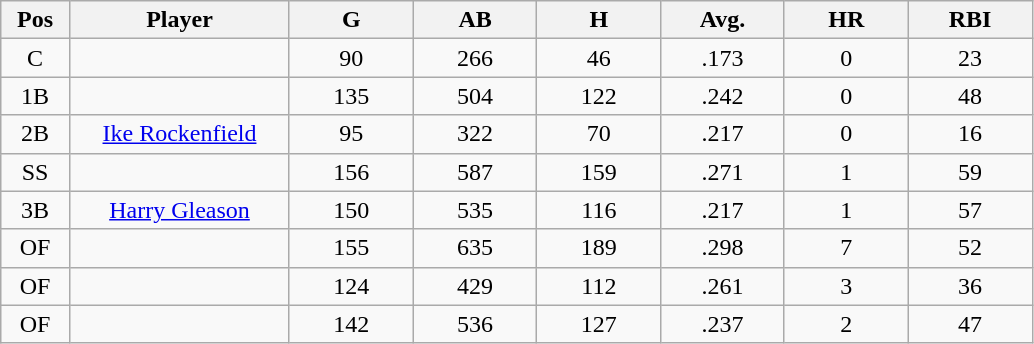<table class="wikitable sortable">
<tr>
<th bgcolor="#DDDDFF" width="5%">Pos</th>
<th bgcolor="#DDDDFF" width="16%">Player</th>
<th bgcolor="#DDDDFF" width="9%">G</th>
<th bgcolor="#DDDDFF" width="9%">AB</th>
<th bgcolor="#DDDDFF" width="9%">H</th>
<th bgcolor="#DDDDFF" width="9%">Avg.</th>
<th bgcolor="#DDDDFF" width="9%">HR</th>
<th bgcolor="#DDDDFF" width="9%">RBI</th>
</tr>
<tr align="center">
<td>C</td>
<td></td>
<td>90</td>
<td>266</td>
<td>46</td>
<td>.173</td>
<td>0</td>
<td>23</td>
</tr>
<tr align="center">
<td>1B</td>
<td></td>
<td>135</td>
<td>504</td>
<td>122</td>
<td>.242</td>
<td>0</td>
<td>48</td>
</tr>
<tr align="center">
<td>2B</td>
<td><a href='#'>Ike Rockenfield</a></td>
<td>95</td>
<td>322</td>
<td>70</td>
<td>.217</td>
<td>0</td>
<td>16</td>
</tr>
<tr align=center>
<td>SS</td>
<td></td>
<td>156</td>
<td>587</td>
<td>159</td>
<td>.271</td>
<td>1</td>
<td>59</td>
</tr>
<tr align="center">
<td>3B</td>
<td><a href='#'>Harry Gleason</a></td>
<td>150</td>
<td>535</td>
<td>116</td>
<td>.217</td>
<td>1</td>
<td>57</td>
</tr>
<tr align=center>
<td>OF</td>
<td></td>
<td>155</td>
<td>635</td>
<td>189</td>
<td>.298</td>
<td>7</td>
<td>52</td>
</tr>
<tr align="center">
<td>OF</td>
<td></td>
<td>124</td>
<td>429</td>
<td>112</td>
<td>.261</td>
<td>3</td>
<td>36</td>
</tr>
<tr align="center">
<td>OF</td>
<td></td>
<td>142</td>
<td>536</td>
<td>127</td>
<td>.237</td>
<td>2</td>
<td>47</td>
</tr>
</table>
